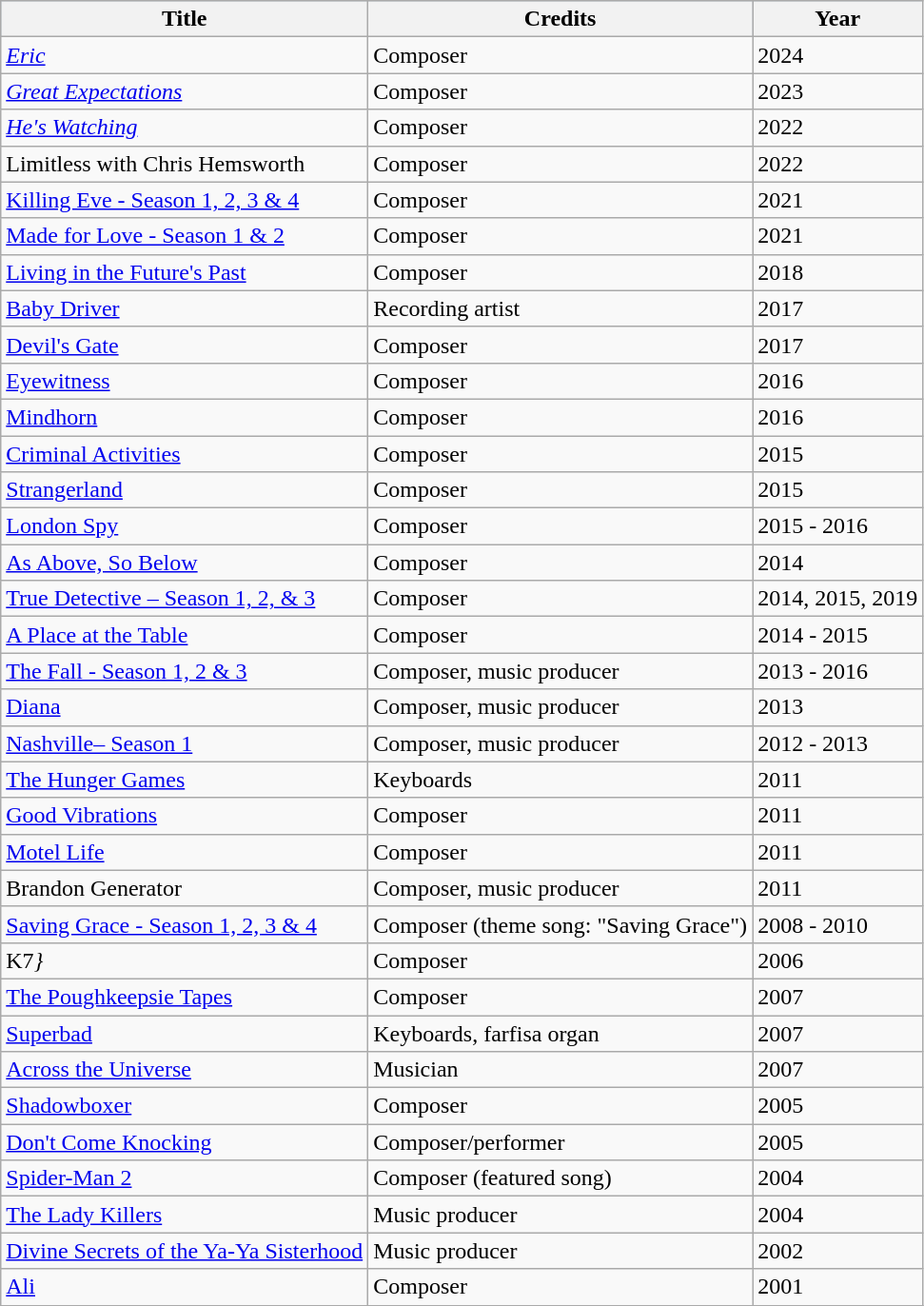<table class="wikitable">
<tr style="background:#b0c4de; text-align:center;">
<th>Title</th>
<th>Credits</th>
<th>Year</th>
</tr>
<tr>
<td><em><a href='#'>Eric</a></em></td>
<td>Composer</td>
<td>2024</td>
</tr>
<tr>
<td><em><a href='#'>Great Expectations</a></em></td>
<td>Composer</td>
<td>2023</td>
</tr>
<tr>
<td><em><a href='#'>He's Watching</a></td>
<td>Composer</td>
<td>2022</td>
</tr>
<tr>
<td></em>Limitless with Chris Hemsworth<em></td>
<td>Composer</td>
<td>2022</td>
</tr>
<tr>
<td></em><a href='#'>Killing Eve - Season 1, 2, 3 & 4</a><em></td>
<td>Composer</td>
<td>2021</td>
</tr>
<tr>
<td></em><a href='#'>Made for Love - Season 1 & 2</a><em></td>
<td>Composer</td>
<td>2021</td>
</tr>
<tr>
<td></em><a href='#'>Living in the Future's Past</a><em></td>
<td>Composer</td>
<td>2018</td>
</tr>
<tr>
<td></em><a href='#'>Baby Driver</a><em></td>
<td>Recording artist</td>
<td>2017</td>
</tr>
<tr>
<td></em><a href='#'>Devil's Gate</a><em></td>
<td>Composer</td>
<td>2017</td>
</tr>
<tr>
<td></em><a href='#'>Eyewitness</a><em></td>
<td>Composer</td>
<td>2016</td>
</tr>
<tr>
<td></em><a href='#'>Mindhorn</a><em></td>
<td>Composer</td>
<td>2016</td>
</tr>
<tr>
<td></em><a href='#'>Criminal Activities</a><em></td>
<td>Composer</td>
<td>2015</td>
</tr>
<tr>
<td></em><a href='#'>Strangerland</a><em></td>
<td>Composer</td>
<td>2015</td>
</tr>
<tr>
<td></em><a href='#'>London Spy</a><em></td>
<td>Composer</td>
<td>2015 - 2016</td>
</tr>
<tr>
<td></em><a href='#'>As Above, So Below</a><em></td>
<td>Composer</td>
<td>2014</td>
</tr>
<tr>
<td></em><a href='#'>True Detective – Season 1, 2, & 3</a><em></td>
<td>Composer</td>
<td>2014, 2015, 2019</td>
</tr>
<tr>
<td></em><a href='#'>A Place at the Table</a><em></td>
<td>Composer</td>
<td>2014 - 2015</td>
</tr>
<tr>
<td></em><a href='#'>The Fall - Season 1, 2 & 3</a><em></td>
<td>Composer, music producer</td>
<td>2013 - 2016</td>
</tr>
<tr>
<td></em><a href='#'>Diana</a><em></td>
<td>Composer, music producer</td>
<td>2013</td>
</tr>
<tr>
<td></em><a href='#'>Nashville– Season 1</a><em></td>
<td>Composer, music producer</td>
<td>2012 - 2013</td>
</tr>
<tr>
<td></em><a href='#'>The Hunger Games</a><em></td>
<td>Keyboards</td>
<td>2011</td>
</tr>
<tr>
<td></em><a href='#'>Good Vibrations</a><em></td>
<td>Composer</td>
<td>2011</td>
</tr>
<tr>
<td></em><a href='#'>Motel Life</a><em></td>
<td>Composer</td>
<td>2011</td>
</tr>
<tr>
<td></em>Brandon Generator<em></td>
<td>Composer, music producer</td>
<td>2011</td>
</tr>
<tr>
<td></em><a href='#'>Saving Grace - Season 1, 2, 3  & 4</a><em></td>
<td>Composer (theme song: "Saving Grace")</td>
<td>2008 - 2010</td>
</tr>
<tr>
<td></em>K7<em>}</td>
<td>Composer</td>
<td>2006</td>
</tr>
<tr>
<td></em><a href='#'>The Poughkeepsie Tapes</a><em></td>
<td>Composer</td>
<td>2007</td>
</tr>
<tr>
<td></em><a href='#'>Superbad</a><em></td>
<td>Keyboards, farfisa organ</td>
<td>2007</td>
</tr>
<tr>
<td></em><a href='#'>Across the Universe</a><em></td>
<td>Musician</td>
<td>2007</td>
</tr>
<tr>
<td></em><a href='#'>Shadowboxer</a><em></td>
<td>Composer</td>
<td>2005</td>
</tr>
<tr>
<td></em><a href='#'>Don't Come Knocking</a><em></td>
<td>Composer/performer</td>
<td>2005</td>
</tr>
<tr>
<td></em><a href='#'>Spider-Man 2</a><em></td>
<td>Composer (featured song)</td>
<td>2004</td>
</tr>
<tr>
<td></em><a href='#'>The Lady Killers</a><em></td>
<td>Music producer</td>
<td>2004</td>
</tr>
<tr>
<td></em><a href='#'>Divine Secrets of the Ya-Ya Sisterhood</a><em></td>
<td>Music producer</td>
<td>2002</td>
</tr>
<tr>
<td></em><a href='#'>Ali</a><em></td>
<td>Composer</td>
<td>2001</td>
</tr>
<tr>
</tr>
</table>
